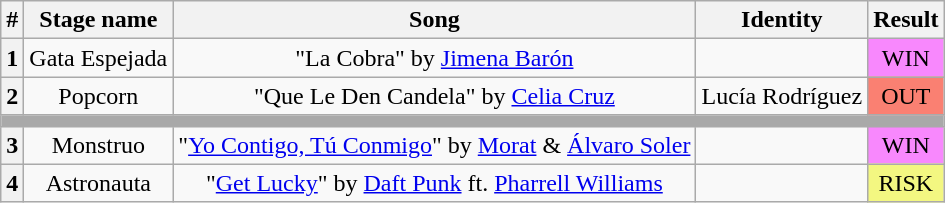<table class="wikitable plainrowheaders" style="text-align: center;">
<tr>
<th>#</th>
<th>Stage name</th>
<th>Song</th>
<th>Identity</th>
<th>Result</th>
</tr>
<tr>
<th>1</th>
<td>Gata Espejada</td>
<td>"La Cobra" by <a href='#'>Jimena Barón</a></td>
<td></td>
<td bgcolor="#F888FD">WIN</td>
</tr>
<tr>
<th><strong>2</strong></th>
<td>Popcorn</td>
<td>"Que Le Den Candela" by <a href='#'>Celia Cruz</a></td>
<td>Lucía Rodríguez</td>
<td bgcolor="salmon">OUT</td>
</tr>
<tr>
<td colspan="5" style="background:darkgray"></td>
</tr>
<tr>
<th><strong>3</strong></th>
<td>Monstruo</td>
<td>"<a href='#'>Yo Contigo, Tú Conmigo</a>" by <a href='#'>Morat</a> & <a href='#'>Álvaro Soler</a></td>
<td></td>
<td bgcolor="#F888FD">WIN</td>
</tr>
<tr>
<th><strong>4</strong></th>
<td>Astronauta</td>
<td>"<a href='#'>Get Lucky</a>" by <a href='#'>Daft Punk</a> ft. <a href='#'>Pharrell Williams</a></td>
<td></td>
<td bgcolor="#F3F781">RISK</td>
</tr>
</table>
